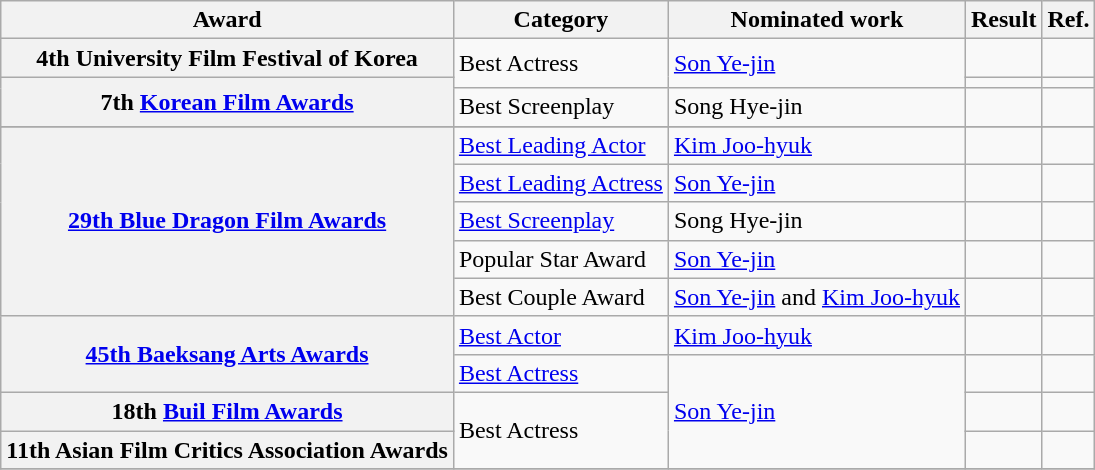<table class="wikitable plainrowheaders sortable">
<tr>
<th scope="col">Award</th>
<th scope="col">Category</th>
<th scope="col">Nominated work</th>
<th scope="col">Result</th>
<th>Ref.</th>
</tr>
<tr>
<th scope="row">4th University Film Festival of Korea</th>
<td rowspan=2>Best Actress</td>
<td rowspan=2><a href='#'>Son Ye-jin</a></td>
<td></td>
<td></td>
</tr>
<tr>
<th scope="row" rowspan="2">7th <a href='#'>Korean Film Awards</a></th>
<td></td>
<td></td>
</tr>
<tr>
<td>Best Screenplay</td>
<td>Song Hye-jin</td>
<td></td>
<td></td>
</tr>
<tr>
</tr>
<tr>
<th scope="row" rowspan="5"><a href='#'>29th Blue Dragon Film Awards</a></th>
<td><a href='#'>Best Leading Actor</a></td>
<td><a href='#'>Kim Joo-hyuk</a></td>
<td></td>
<td></td>
</tr>
<tr>
<td><a href='#'>Best Leading Actress</a></td>
<td><a href='#'>Son Ye-jin</a></td>
<td></td>
<td></td>
</tr>
<tr>
<td><a href='#'>Best Screenplay</a></td>
<td>Song Hye-jin</td>
<td></td>
<td></td>
</tr>
<tr>
<td>Popular Star Award</td>
<td><a href='#'>Son Ye-jin</a></td>
<td></td>
<td></td>
</tr>
<tr>
<td>Best Couple Award</td>
<td><a href='#'>Son Ye-jin</a> and <a href='#'>Kim Joo-hyuk</a></td>
<td></td>
<td></td>
</tr>
<tr>
<th scope="row" rowspan="2"><a href='#'>45th Baeksang Arts Awards</a></th>
<td><a href='#'>Best Actor</a></td>
<td><a href='#'>Kim Joo-hyuk</a></td>
<td></td>
<td></td>
</tr>
<tr>
<td><a href='#'>Best Actress</a></td>
<td rowspan=3><a href='#'>Son Ye-jin</a></td>
<td></td>
<td></td>
</tr>
<tr>
<th scope="row">18th <a href='#'>Buil Film Awards</a></th>
<td rowspan=2>Best Actress</td>
<td></td>
<td></td>
</tr>
<tr>
<th scope="row">11th Asian Film Critics Association Awards</th>
<td></td>
<td></td>
</tr>
<tr>
</tr>
</table>
